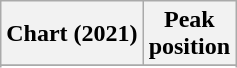<table class="wikitable sortable plainrowheaders" style="text-align:center">
<tr>
<th scope="col">Chart (2021)</th>
<th scope="col">Peak<br>position</th>
</tr>
<tr>
</tr>
<tr>
</tr>
<tr>
</tr>
<tr>
</tr>
<tr>
</tr>
<tr>
</tr>
<tr>
</tr>
<tr>
</tr>
</table>
